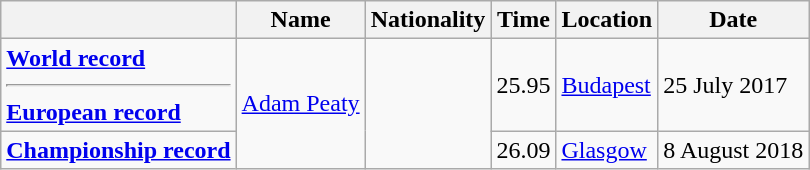<table class=wikitable>
<tr>
<th></th>
<th>Name</th>
<th>Nationality</th>
<th>Time</th>
<th>Location</th>
<th>Date</th>
</tr>
<tr>
<td><strong><a href='#'>World record</a><hr><a href='#'>European record</a></strong></td>
<td rowspan=2><a href='#'>Adam Peaty</a></td>
<td rowspan=2></td>
<td>25.95</td>
<td><a href='#'>Budapest</a></td>
<td>25 July 2017</td>
</tr>
<tr>
<td><strong><a href='#'>Championship record</a></strong></td>
<td>26.09</td>
<td><a href='#'>Glasgow</a></td>
<td>8 August 2018</td>
</tr>
</table>
